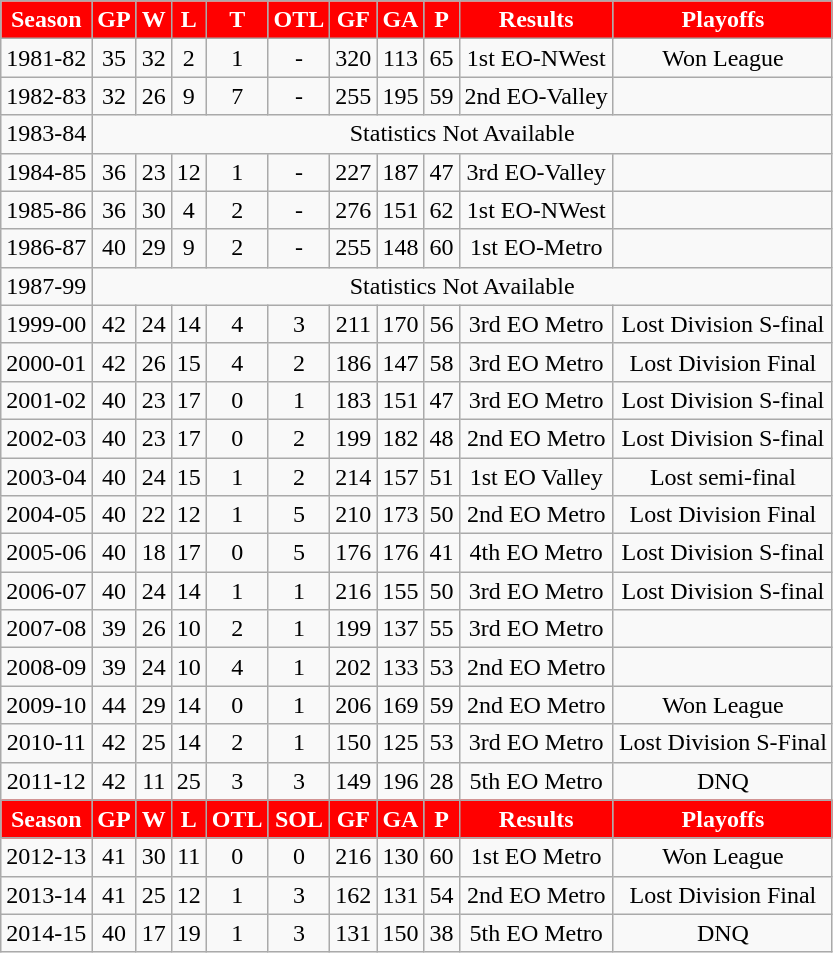<table class="wikitable">
<tr align="center" style="color: #FFFFFF" bgcolor="#FF0000">
<td><strong>Season</strong></td>
<td><strong>GP</strong></td>
<td><strong>W</strong></td>
<td><strong>L</strong></td>
<td><strong>T</strong></td>
<td><strong>OTL</strong></td>
<td><strong>GF</strong></td>
<td><strong>GA</strong></td>
<td><strong>P</strong></td>
<td><strong>Results</strong></td>
<td><strong>Playoffs</strong></td>
</tr>
<tr align="center">
<td>1981-82</td>
<td>35</td>
<td>32</td>
<td>2</td>
<td>1</td>
<td>-</td>
<td>320</td>
<td>113</td>
<td>65</td>
<td>1st EO-NWest</td>
<td>Won League</td>
</tr>
<tr align="center">
<td>1982-83</td>
<td>32</td>
<td>26</td>
<td>9</td>
<td>7</td>
<td>-</td>
<td>255</td>
<td>195</td>
<td>59</td>
<td>2nd EO-Valley</td>
<td></td>
</tr>
<tr align="center">
<td>1983-84</td>
<td colspan="11">Statistics Not Available</td>
</tr>
<tr align="center">
<td>1984-85</td>
<td>36</td>
<td>23</td>
<td>12</td>
<td>1</td>
<td>-</td>
<td>227</td>
<td>187</td>
<td>47</td>
<td>3rd EO-Valley</td>
<td></td>
</tr>
<tr align="center">
<td>1985-86</td>
<td>36</td>
<td>30</td>
<td>4</td>
<td>2</td>
<td>-</td>
<td>276</td>
<td>151</td>
<td>62</td>
<td>1st EO-NWest</td>
<td></td>
</tr>
<tr align="center">
<td>1986-87</td>
<td>40</td>
<td>29</td>
<td>9</td>
<td>2</td>
<td>-</td>
<td>255</td>
<td>148</td>
<td>60</td>
<td>1st EO-Metro</td>
<td></td>
</tr>
<tr align="center">
<td>1987-99</td>
<td colspan="11">Statistics Not Available</td>
</tr>
<tr align="center">
<td>1999-00</td>
<td>42</td>
<td>24</td>
<td>14</td>
<td>4</td>
<td>3</td>
<td>211</td>
<td>170</td>
<td>56</td>
<td>3rd EO Metro</td>
<td>Lost Division S-final</td>
</tr>
<tr align="center">
<td>2000-01</td>
<td>42</td>
<td>26</td>
<td>15</td>
<td>4</td>
<td>2</td>
<td>186</td>
<td>147</td>
<td>58</td>
<td>3rd EO Metro</td>
<td>Lost Division Final</td>
</tr>
<tr align="center">
<td>2001-02</td>
<td>40</td>
<td>23</td>
<td>17</td>
<td>0</td>
<td>1</td>
<td>183</td>
<td>151</td>
<td>47</td>
<td>3rd EO Metro</td>
<td>Lost Division S-final</td>
</tr>
<tr align="center">
<td>2002-03</td>
<td>40</td>
<td>23</td>
<td>17</td>
<td>0</td>
<td>2</td>
<td>199</td>
<td>182</td>
<td>48</td>
<td>2nd EO Metro</td>
<td>Lost Division S-final</td>
</tr>
<tr align="center">
<td>2003-04</td>
<td>40</td>
<td>24</td>
<td>15</td>
<td>1</td>
<td>2</td>
<td>214</td>
<td>157</td>
<td>51</td>
<td>1st EO Valley</td>
<td>Lost semi-final</td>
</tr>
<tr align="center">
<td>2004-05</td>
<td>40</td>
<td>22</td>
<td>12</td>
<td>1</td>
<td>5</td>
<td>210</td>
<td>173</td>
<td>50</td>
<td>2nd EO Metro</td>
<td>Lost Division Final</td>
</tr>
<tr align="center">
<td>2005-06</td>
<td>40</td>
<td>18</td>
<td>17</td>
<td>0</td>
<td>5</td>
<td>176</td>
<td>176</td>
<td>41</td>
<td>4th EO Metro</td>
<td>Lost Division S-final</td>
</tr>
<tr align="center">
<td>2006-07</td>
<td>40</td>
<td>24</td>
<td>14</td>
<td>1</td>
<td>1</td>
<td>216</td>
<td>155</td>
<td>50</td>
<td>3rd EO Metro</td>
<td>Lost Division S-final</td>
</tr>
<tr align="center">
<td>2007-08</td>
<td>39</td>
<td>26</td>
<td>10</td>
<td>2</td>
<td>1</td>
<td>199</td>
<td>137</td>
<td>55</td>
<td>3rd EO Metro</td>
<td></td>
</tr>
<tr align="center">
<td>2008-09</td>
<td>39</td>
<td>24</td>
<td>10</td>
<td>4</td>
<td>1</td>
<td>202</td>
<td>133</td>
<td>53</td>
<td>2nd EO Metro</td>
<td></td>
</tr>
<tr align="center">
<td>2009-10</td>
<td>44</td>
<td>29</td>
<td>14</td>
<td>0</td>
<td>1</td>
<td>206</td>
<td>169</td>
<td>59</td>
<td>2nd EO Metro</td>
<td>Won League</td>
</tr>
<tr align="center">
<td>2010-11</td>
<td>42</td>
<td>25</td>
<td>14</td>
<td>2</td>
<td>1</td>
<td>150</td>
<td>125</td>
<td>53</td>
<td>3rd EO Metro</td>
<td>Lost Division S-Final</td>
</tr>
<tr align="center">
<td>2011-12</td>
<td>42</td>
<td>11</td>
<td>25</td>
<td>3</td>
<td>3</td>
<td>149</td>
<td>196</td>
<td>28</td>
<td>5th EO Metro</td>
<td>DNQ</td>
</tr>
<tr align="center" style="color: #FFFFFF" bgcolor="#FF0000">
<td><strong>Season</strong></td>
<td><strong>GP</strong></td>
<td><strong>W</strong></td>
<td><strong>L</strong></td>
<td><strong>OTL</strong></td>
<td><strong>SOL</strong></td>
<td><strong>GF</strong></td>
<td><strong>GA</strong></td>
<td><strong>P</strong></td>
<td><strong>Results</strong></td>
<td><strong>Playoffs</strong></td>
</tr>
<tr align="center">
<td>2012-13</td>
<td>41</td>
<td>30</td>
<td>11</td>
<td>0</td>
<td>0</td>
<td>216</td>
<td>130</td>
<td>60</td>
<td>1st EO Metro</td>
<td>Won League</td>
</tr>
<tr align="center">
<td>2013-14</td>
<td>41</td>
<td>25</td>
<td>12</td>
<td>1</td>
<td>3</td>
<td>162</td>
<td>131</td>
<td>54</td>
<td>2nd EO Metro</td>
<td>Lost Division Final</td>
</tr>
<tr align="center">
<td>2014-15</td>
<td>40</td>
<td>17</td>
<td>19</td>
<td>1</td>
<td>3</td>
<td>131</td>
<td>150</td>
<td>38</td>
<td>5th EO Metro</td>
<td>DNQ</td>
</tr>
</table>
